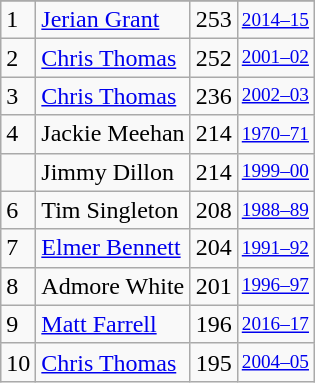<table class="wikitable">
<tr>
</tr>
<tr>
<td>1</td>
<td><a href='#'>Jerian Grant</a></td>
<td>253</td>
<td style="font-size:80%;"><a href='#'>2014–15</a></td>
</tr>
<tr>
<td>2</td>
<td><a href='#'>Chris Thomas</a></td>
<td>252</td>
<td style="font-size:80%;"><a href='#'>2001–02</a></td>
</tr>
<tr>
<td>3</td>
<td><a href='#'>Chris Thomas</a></td>
<td>236</td>
<td style="font-size:80%;"><a href='#'>2002–03</a></td>
</tr>
<tr>
<td>4</td>
<td>Jackie Meehan</td>
<td>214</td>
<td style="font-size:80%;"><a href='#'>1970–71</a></td>
</tr>
<tr>
<td></td>
<td>Jimmy Dillon</td>
<td>214</td>
<td style="font-size:80%;"><a href='#'>1999–00</a></td>
</tr>
<tr>
<td>6</td>
<td>Tim Singleton</td>
<td>208</td>
<td style="font-size:80%;"><a href='#'>1988–89</a></td>
</tr>
<tr>
<td>7</td>
<td><a href='#'>Elmer Bennett</a></td>
<td>204</td>
<td style="font-size:80%;"><a href='#'>1991–92</a></td>
</tr>
<tr>
<td>8</td>
<td>Admore White</td>
<td>201</td>
<td style="font-size:80%;"><a href='#'>1996–97</a></td>
</tr>
<tr>
<td>9</td>
<td><a href='#'>Matt Farrell</a></td>
<td>196</td>
<td style="font-size:80%;"><a href='#'>2016–17</a></td>
</tr>
<tr>
<td>10</td>
<td><a href='#'>Chris Thomas</a></td>
<td>195</td>
<td style="font-size:80%;"><a href='#'>2004–05</a></td>
</tr>
</table>
